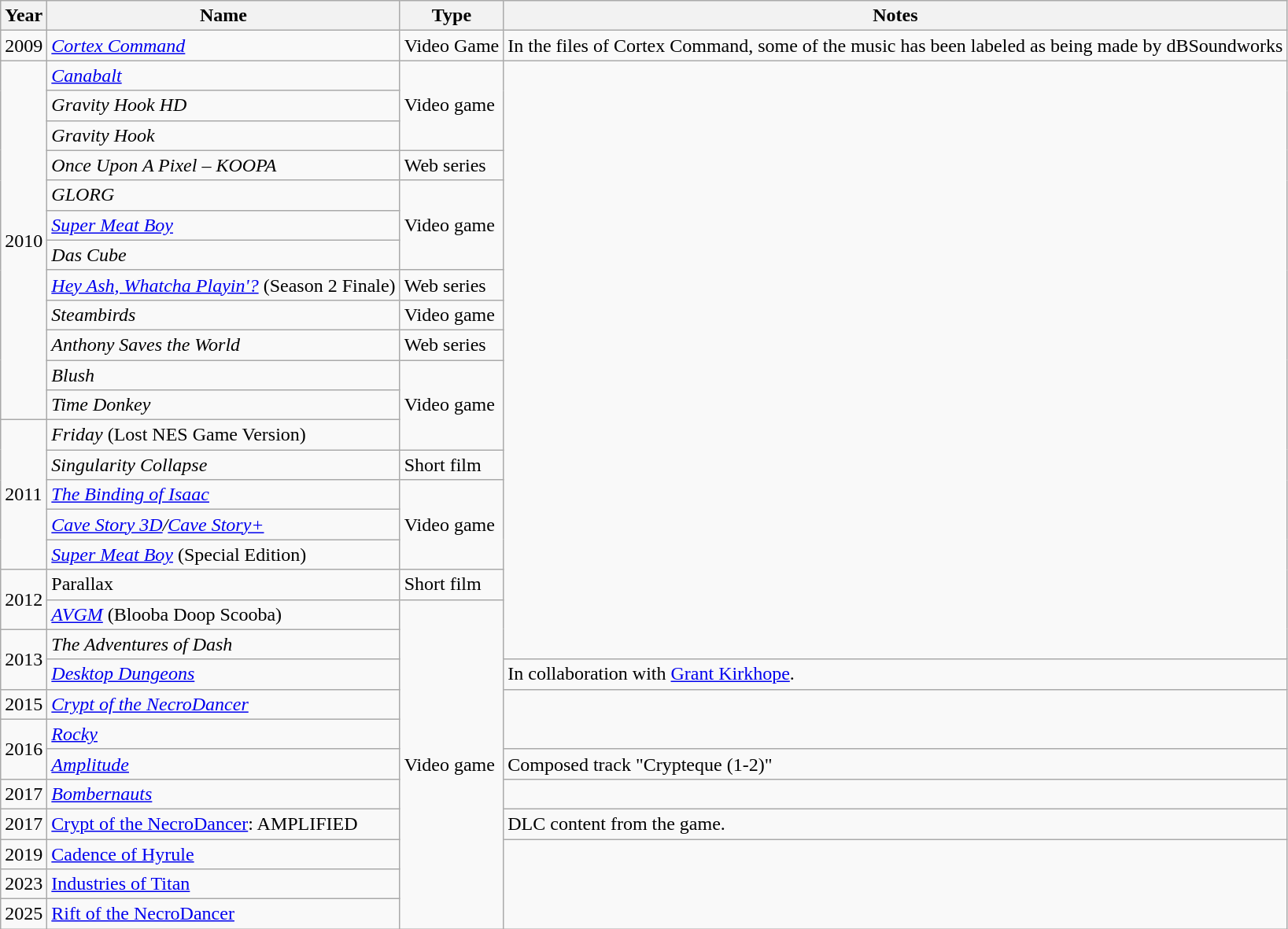<table class="wikitable">
<tr>
<th>Year</th>
<th>Name</th>
<th>Type</th>
<th>Notes</th>
</tr>
<tr>
<td>2009</td>
<td><em><a href='#'>Cortex Command</a></em></td>
<td>Video Game</td>
<td>In the files of Cortex Command, some of the music has been labeled as being made by dBSoundworks</td>
</tr>
<tr>
<td rowspan="12">2010</td>
<td><em><a href='#'>Canabalt</a></em></td>
<td rowspan="3">Video game</td>
<td rowspan="20"></td>
</tr>
<tr>
<td><em>Gravity Hook HD</em></td>
</tr>
<tr>
<td><em>Gravity Hook</em></td>
</tr>
<tr>
<td><em>Once Upon A Pixel – KOOPA</em></td>
<td>Web series</td>
</tr>
<tr>
<td><em>GLORG</em></td>
<td rowspan="3">Video game</td>
</tr>
<tr>
<td><em><a href='#'>Super Meat Boy</a></em></td>
</tr>
<tr>
<td><em>Das Cube</em></td>
</tr>
<tr>
<td><em><a href='#'>Hey Ash, Whatcha Playin'?</a></em> (Season 2 Finale)</td>
<td>Web series</td>
</tr>
<tr>
<td><em>Steambirds</em></td>
<td>Video game</td>
</tr>
<tr>
<td><em>Anthony Saves the World</em></td>
<td>Web series</td>
</tr>
<tr>
<td><em>Blush</em></td>
<td rowspan="3">Video game</td>
</tr>
<tr>
<td><em>Time Donkey</em></td>
</tr>
<tr>
<td rowspan="5">2011</td>
<td><em>Friday</em> (Lost NES Game Version)</td>
</tr>
<tr>
<td><em>Singularity Collapse</em></td>
<td>Short film</td>
</tr>
<tr>
<td><em><a href='#'>The Binding of Isaac</a></em></td>
<td rowspan="3">Video game</td>
</tr>
<tr>
<td><em><a href='#'>Cave Story 3D</a>/<a href='#'>Cave Story+</a></em></td>
</tr>
<tr>
<td><em><a href='#'>Super Meat Boy</a></em> (Special Edition)</td>
</tr>
<tr>
<td rowspan="2">2012</td>
<td>Parallax</td>
<td>Short film</td>
</tr>
<tr>
<td><em><a href='#'>AVGM</a></em> (Blooba Doop Scooba)</td>
<td rowspan="11">Video game</td>
</tr>
<tr>
<td rowspan="2">2013</td>
<td><em>The Adventures of Dash</em></td>
</tr>
<tr>
<td><em><a href='#'>Desktop Dungeons</a></em></td>
<td>In collaboration with <a href='#'>Grant Kirkhope</a>.</td>
</tr>
<tr>
<td>2015</td>
<td><em><a href='#'>Crypt of the NecroDancer</a></em></td>
<td rowspan="2"></td>
</tr>
<tr>
<td rowspan="2">2016</td>
<td><em><a href='#'>Rocky</a></em></td>
</tr>
<tr>
<td><em><a href='#'>Amplitude</a></em></td>
<td>Composed track "Crypteque (1-2)"</td>
</tr>
<tr>
<td>2017</td>
<td><em><a href='#'>Bombernauts</a></td>
<td></td>
</tr>
<tr>
<td>2017</td>
<td></em><a href='#'>Crypt of the NecroDancer</a>: AMPLIFIED<em></td>
<td>DLC content from the game.</td>
</tr>
<tr>
<td>2019</td>
<td></em><a href='#'>Cadence of Hyrule</a><em></td>
</tr>
<tr>
<td>2023</td>
<td></em><a href='#'>Industries of Titan</a><em></td>
</tr>
<tr>
<td>2025</td>
<td></em><a href='#'>Rift of the NecroDancer</a><em></td>
</tr>
</table>
